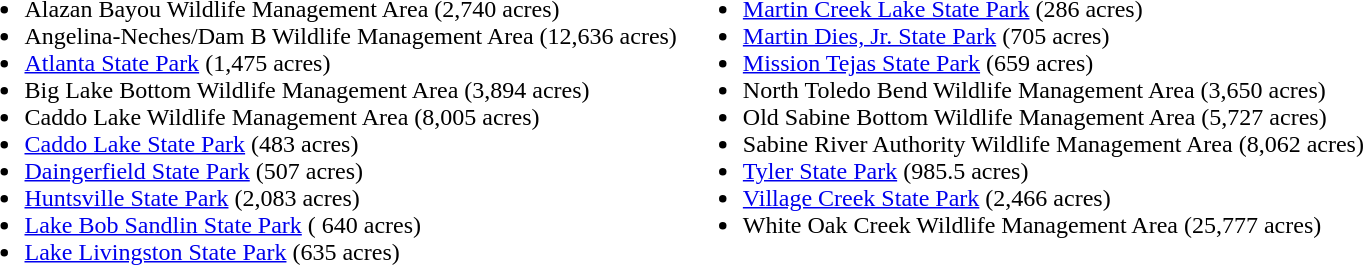<table>
<tr ---- valign="top">
<td><br><ul><li>Alazan Bayou Wildlife Management Area (2,740 acres)</li><li>Angelina-Neches/Dam B Wildlife Management Area (12,636 acres)</li><li><a href='#'>Atlanta State Park</a> (1,475 acres)</li><li>Big Lake Bottom Wildlife Management Area (3,894 acres)</li><li>Caddo Lake Wildlife Management Area (8,005 acres)</li><li><a href='#'>Caddo Lake State Park</a> (483 acres)</li><li><a href='#'>Daingerfield State Park</a> (507 acres)</li><li><a href='#'>Huntsville State Park</a> (2,083 acres)</li><li><a href='#'>Lake Bob Sandlin State Park</a> ( 640 acres)</li><li><a href='#'>Lake Livingston State Park</a> (635 acres)</li></ul></td>
<td><br><ul><li><a href='#'>Martin Creek Lake State Park</a> (286 acres)</li><li><a href='#'>Martin Dies, Jr. State Park</a> (705 acres)</li><li><a href='#'>Mission Tejas State Park</a> (659 acres)</li><li>North Toledo Bend Wildlife Management Area (3,650 acres)</li><li>Old Sabine Bottom Wildlife Management Area (5,727 acres)</li><li>Sabine River Authority Wildlife Management Area (8,062 acres)</li><li><a href='#'>Tyler State Park</a> (985.5 acres)</li><li><a href='#'>Village Creek State Park</a> (2,466 acres)</li><li>White Oak Creek Wildlife Management Area (25,777 acres)</li></ul></td>
</tr>
</table>
